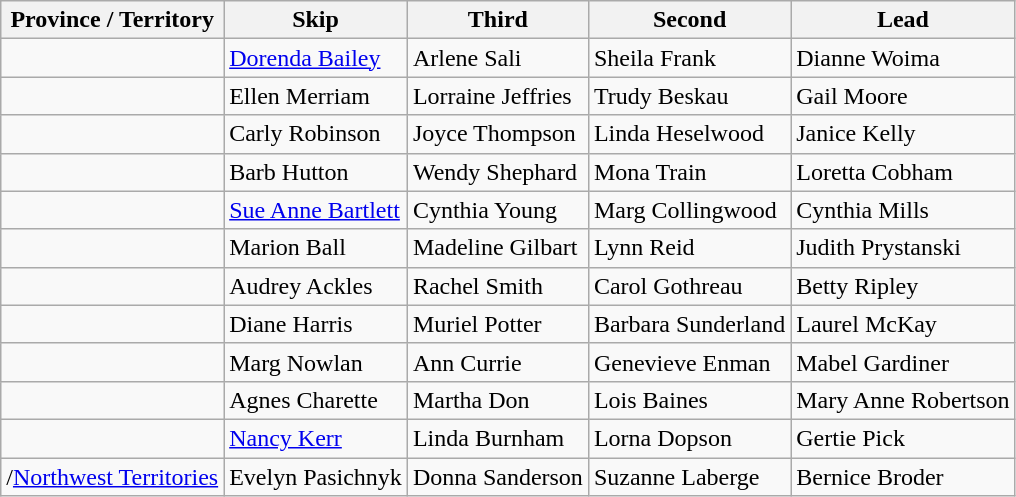<table class="wikitable">
<tr>
<th>Province / Territory</th>
<th>Skip</th>
<th>Third</th>
<th>Second</th>
<th>Lead</th>
</tr>
<tr>
<td></td>
<td><a href='#'>Dorenda Bailey</a></td>
<td>Arlene Sali</td>
<td>Sheila Frank</td>
<td>Dianne Woima</td>
</tr>
<tr>
<td></td>
<td>Ellen Merriam</td>
<td>Lorraine Jeffries</td>
<td>Trudy Beskau</td>
<td>Gail Moore</td>
</tr>
<tr>
<td></td>
<td>Carly Robinson</td>
<td>Joyce Thompson</td>
<td>Linda Heselwood</td>
<td>Janice Kelly</td>
</tr>
<tr>
<td></td>
<td>Barb Hutton</td>
<td>Wendy Shephard</td>
<td>Mona Train</td>
<td>Loretta Cobham</td>
</tr>
<tr>
<td></td>
<td><a href='#'>Sue Anne Bartlett</a></td>
<td>Cynthia Young</td>
<td>Marg Collingwood</td>
<td>Cynthia Mills</td>
</tr>
<tr>
<td></td>
<td>Marion Ball</td>
<td>Madeline Gilbart</td>
<td>Lynn Reid</td>
<td>Judith Prystanski</td>
</tr>
<tr>
<td></td>
<td>Audrey Ackles</td>
<td>Rachel Smith</td>
<td>Carol Gothreau</td>
<td>Betty Ripley</td>
</tr>
<tr>
<td></td>
<td>Diane Harris</td>
<td>Muriel Potter</td>
<td>Barbara Sunderland</td>
<td>Laurel McKay</td>
</tr>
<tr>
<td></td>
<td>Marg Nowlan</td>
<td>Ann Currie</td>
<td>Genevieve Enman</td>
<td>Mabel Gardiner</td>
</tr>
<tr>
<td></td>
<td>Agnes Charette</td>
<td>Martha Don</td>
<td>Lois Baines</td>
<td>Mary Anne Robertson</td>
</tr>
<tr>
<td></td>
<td><a href='#'>Nancy Kerr</a></td>
<td>Linda Burnham</td>
<td>Lorna Dopson</td>
<td>Gertie Pick</td>
</tr>
<tr>
<td>/<a href='#'>Northwest Territories</a></td>
<td>Evelyn Pasichnyk</td>
<td>Donna Sanderson</td>
<td>Suzanne Laberge</td>
<td>Bernice Broder</td>
</tr>
</table>
